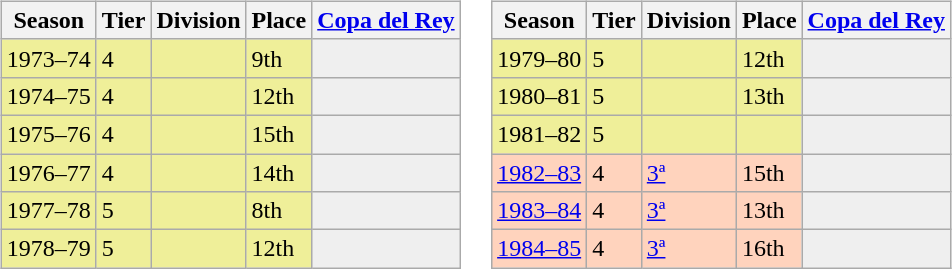<table>
<tr>
<td valign="top" width=0%><br><table class="wikitable">
<tr style="background:#f0f6fa;">
<th>Season</th>
<th>Tier</th>
<th>Division</th>
<th>Place</th>
<th><a href='#'>Copa del Rey</a></th>
</tr>
<tr>
<td style="background:#EFEF99;">1973–74</td>
<td style="background:#EFEF99;">4</td>
<td style="background:#EFEF99;"></td>
<td style="background:#EFEF99;">9th</td>
<th style="background:#efefef;"></th>
</tr>
<tr>
<td style="background:#EFEF99;">1974–75</td>
<td style="background:#EFEF99;">4</td>
<td style="background:#EFEF99;"></td>
<td style="background:#EFEF99;">12th</td>
<th style="background:#efefef;"></th>
</tr>
<tr>
<td style="background:#EFEF99;">1975–76</td>
<td style="background:#EFEF99;">4</td>
<td style="background:#EFEF99;"></td>
<td style="background:#EFEF99;">15th</td>
<th style="background:#efefef;"></th>
</tr>
<tr>
<td style="background:#EFEF99;">1976–77</td>
<td style="background:#EFEF99;">4</td>
<td style="background:#EFEF99;"></td>
<td style="background:#EFEF99;">14th</td>
<th style="background:#efefef;"></th>
</tr>
<tr>
<td style="background:#EFEF99;">1977–78</td>
<td style="background:#EFEF99;">5</td>
<td style="background:#EFEF99;"></td>
<td style="background:#EFEF99;">8th</td>
<th style="background:#efefef;"></th>
</tr>
<tr>
<td style="background:#EFEF99;">1978–79</td>
<td style="background:#EFEF99;">5</td>
<td style="background:#EFEF99;"></td>
<td style="background:#EFEF99;">12th</td>
<th style="background:#efefef;"></th>
</tr>
</table>
</td>
<td valign="top" width=0%><br><table class="wikitable">
<tr style="background:#f0f6fa;">
<th>Season</th>
<th>Tier</th>
<th>Division</th>
<th>Place</th>
<th><a href='#'>Copa del Rey</a></th>
</tr>
<tr>
<td style="background:#EFEF99;">1979–80</td>
<td style="background:#EFEF99;">5</td>
<td style="background:#EFEF99;"></td>
<td style="background:#EFEF99;">12th</td>
<th style="background:#efefef;"></th>
</tr>
<tr>
<td style="background:#EFEF99;">1980–81</td>
<td style="background:#EFEF99;">5</td>
<td style="background:#EFEF99;"></td>
<td style="background:#EFEF99;">13th</td>
<th style="background:#efefef;"></th>
</tr>
<tr>
<td style="background:#EFEF99;">1981–82</td>
<td style="background:#EFEF99;">5</td>
<td style="background:#EFEF99;"></td>
<td style="background:#EFEF99;"></td>
<th style="background:#efefef;"></th>
</tr>
<tr>
<td style="background:#FFD3BD;"><a href='#'>1982–83</a></td>
<td style="background:#FFD3BD;">4</td>
<td style="background:#FFD3BD;"><a href='#'>3ª</a></td>
<td style="background:#FFD3BD;">15th</td>
<th style="background:#efefef;"></th>
</tr>
<tr>
<td style="background:#FFD3BD;"><a href='#'>1983–84</a></td>
<td style="background:#FFD3BD;">4</td>
<td style="background:#FFD3BD;"><a href='#'>3ª</a></td>
<td style="background:#FFD3BD;">13th</td>
<th style="background:#efefef;"></th>
</tr>
<tr>
<td style="background:#FFD3BD;"><a href='#'>1984–85</a></td>
<td style="background:#FFD3BD;">4</td>
<td style="background:#FFD3BD;"><a href='#'>3ª</a></td>
<td style="background:#FFD3BD;">16th</td>
<th style="background:#efefef;"></th>
</tr>
</table>
</td>
</tr>
</table>
